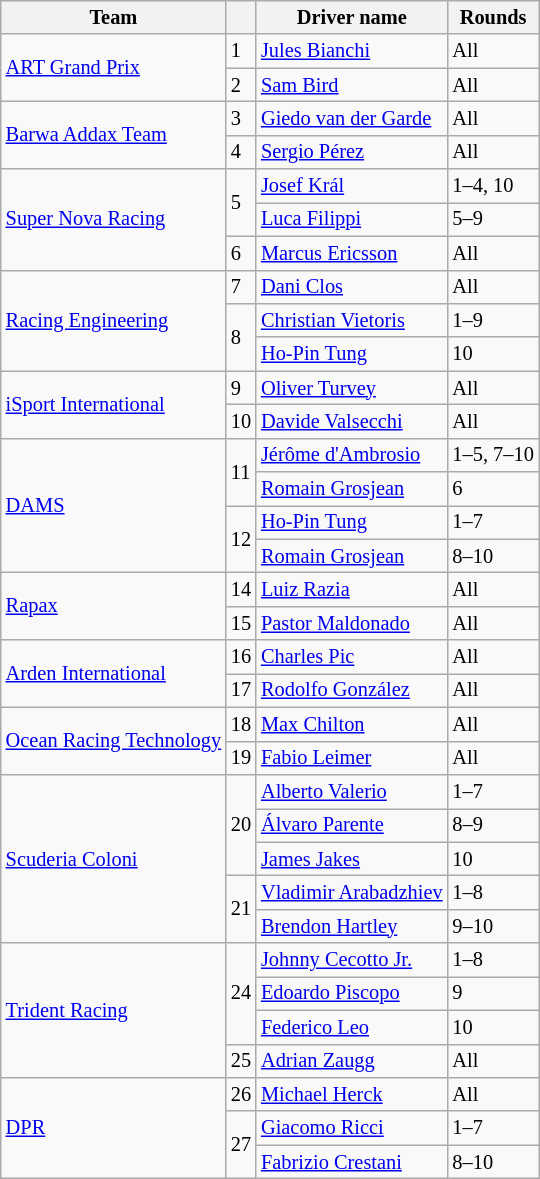<table class="wikitable" style="font-size: 85%">
<tr>
<th>Team</th>
<th></th>
<th>Driver name</th>
<th>Rounds</th>
</tr>
<tr>
<td rowspan=2> <a href='#'>ART Grand Prix</a></td>
<td>1</td>
<td> <a href='#'>Jules Bianchi</a></td>
<td>All</td>
</tr>
<tr>
<td>2</td>
<td> <a href='#'>Sam Bird</a></td>
<td>All</td>
</tr>
<tr>
<td rowspan=2> <a href='#'>Barwa Addax Team</a></td>
<td>3</td>
<td> <a href='#'>Giedo van der Garde</a></td>
<td>All</td>
</tr>
<tr>
<td>4</td>
<td> <a href='#'>Sergio Pérez</a></td>
<td>All</td>
</tr>
<tr>
<td rowspan=3> <a href='#'>Super Nova Racing</a></td>
<td rowspan=2>5</td>
<td> <a href='#'>Josef Král</a></td>
<td>1–4, 10</td>
</tr>
<tr>
<td> <a href='#'>Luca Filippi</a></td>
<td>5–9</td>
</tr>
<tr>
<td>6</td>
<td> <a href='#'>Marcus Ericsson</a></td>
<td>All</td>
</tr>
<tr>
<td rowspan=3> <a href='#'>Racing Engineering</a></td>
<td>7</td>
<td> <a href='#'>Dani Clos</a></td>
<td>All</td>
</tr>
<tr>
<td rowspan=2>8</td>
<td> <a href='#'>Christian Vietoris</a></td>
<td>1–9</td>
</tr>
<tr>
<td> <a href='#'>Ho-Pin Tung</a></td>
<td>10</td>
</tr>
<tr>
<td rowspan=2> <a href='#'>iSport International</a></td>
<td>9</td>
<td> <a href='#'>Oliver Turvey</a></td>
<td>All</td>
</tr>
<tr>
<td>10</td>
<td> <a href='#'>Davide Valsecchi</a></td>
<td>All</td>
</tr>
<tr>
<td rowspan=4> <a href='#'>DAMS</a></td>
<td rowspan=2>11</td>
<td> <a href='#'>Jérôme d'Ambrosio</a></td>
<td>1–5, 7–10</td>
</tr>
<tr>
<td> <a href='#'>Romain Grosjean</a></td>
<td>6</td>
</tr>
<tr>
<td rowspan=2>12</td>
<td> <a href='#'>Ho-Pin Tung</a></td>
<td>1–7</td>
</tr>
<tr>
<td> <a href='#'>Romain Grosjean</a></td>
<td>8–10</td>
</tr>
<tr>
<td rowspan=2> <a href='#'>Rapax</a></td>
<td>14</td>
<td> <a href='#'>Luiz Razia</a></td>
<td>All</td>
</tr>
<tr>
<td>15</td>
<td> <a href='#'>Pastor Maldonado</a></td>
<td>All</td>
</tr>
<tr>
<td rowspan=2> <a href='#'>Arden International</a></td>
<td>16</td>
<td> <a href='#'>Charles Pic</a></td>
<td>All</td>
</tr>
<tr>
<td>17</td>
<td> <a href='#'>Rodolfo González</a></td>
<td>All</td>
</tr>
<tr>
<td rowspan=2> <a href='#'>Ocean Racing Technology</a></td>
<td>18</td>
<td> <a href='#'>Max Chilton</a></td>
<td>All</td>
</tr>
<tr>
<td>19</td>
<td> <a href='#'>Fabio Leimer</a></td>
<td>All</td>
</tr>
<tr>
<td rowspan=5> <a href='#'>Scuderia Coloni</a></td>
<td rowspan=3>20</td>
<td> <a href='#'>Alberto Valerio</a></td>
<td>1–7</td>
</tr>
<tr>
<td> <a href='#'>Álvaro Parente</a></td>
<td>8–9</td>
</tr>
<tr>
<td> <a href='#'>James Jakes</a></td>
<td>10</td>
</tr>
<tr>
<td rowspan=2>21</td>
<td> <a href='#'>Vladimir Arabadzhiev</a></td>
<td>1–8</td>
</tr>
<tr>
<td> <a href='#'>Brendon Hartley</a></td>
<td>9–10</td>
</tr>
<tr>
<td rowspan=4> <a href='#'>Trident Racing</a></td>
<td rowspan=3>24</td>
<td> <a href='#'>Johnny Cecotto Jr.</a></td>
<td>1–8</td>
</tr>
<tr>
<td> <a href='#'>Edoardo Piscopo</a></td>
<td>9</td>
</tr>
<tr>
<td> <a href='#'>Federico Leo</a></td>
<td>10</td>
</tr>
<tr>
<td>25</td>
<td> <a href='#'>Adrian Zaugg</a></td>
<td>All</td>
</tr>
<tr>
<td rowspan=3> <a href='#'>DPR</a></td>
<td>26</td>
<td> <a href='#'>Michael Herck</a></td>
<td>All</td>
</tr>
<tr>
<td rowspan=2>27</td>
<td> <a href='#'>Giacomo Ricci</a></td>
<td>1–7</td>
</tr>
<tr>
<td> <a href='#'>Fabrizio Crestani</a></td>
<td>8–10</td>
</tr>
</table>
